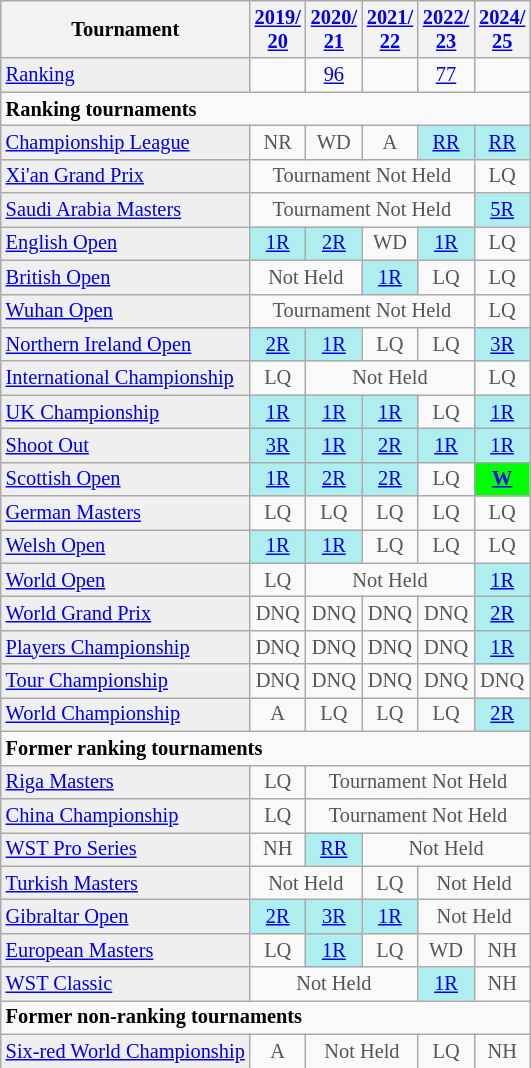<table class="wikitable" style="font-size:85%;">
<tr>
<th>Tournament</th>
<th><a href='#'>2019/<br>20</a></th>
<th><a href='#'>2020/<br>21</a></th>
<th><a href='#'>2021/<br>22</a></th>
<th><a href='#'>2022/<br>23</a></th>
<th><a href='#'>2024/<br>25</a></th>
</tr>
<tr>
<td style="background:#EFEFEF;"><a href='#'>Ranking</a></td>
<td align="center"></td>
<td align="center"><a href='#'>96</a></td>
<td align="center"></td>
<td align="center"><a href='#'>77</a></td>
<td align="center"></td>
</tr>
<tr>
<td colspan="10"><strong>Ranking tournaments</strong></td>
</tr>
<tr>
<td style="background:#EFEFEF;"><a href='#'>Championship League</a></td>
<td align="center" style="color:#555555;">NR</td>
<td align="center" style="color:#555555;">WD</td>
<td align="center" style="color:#555555;">A</td>
<td align="center" style="background:#afeeee;"><a href='#'>RR</a></td>
<td align="center" style="background:#afeeee;"><a href='#'>RR</a></td>
</tr>
<tr>
<td style="background:#EFEFEF;"><a href='#'>Xi'an Grand Prix</a></td>
<td align="center" colspan="4" style="color:#555555;">Tournament Not Held</td>
<td align="center" style="color:#555555;">LQ</td>
</tr>
<tr>
<td style="background:#EFEFEF;"><a href='#'>Saudi Arabia Masters</a></td>
<td align="center" colspan="4" style="color:#555555;">Tournament Not Held</td>
<td align="center" style="background:#afeeee;"><a href='#'>5R</a></td>
</tr>
<tr>
<td style="background:#EFEFEF;"><a href='#'>English Open</a></td>
<td align="center" style="background:#afeeee;"><a href='#'>1R</a></td>
<td align="center" style="background:#afeeee;"><a href='#'>2R</a></td>
<td align="center" style="color:#555555;">WD</td>
<td align="center" style="background:#afeeee;"><a href='#'>1R</a></td>
<td align="center" style="color:#555555;">LQ</td>
</tr>
<tr>
<td style="background:#EFEFEF;"><a href='#'>British Open</a></td>
<td align="center" colspan="2" style="color:#555555;">Not Held</td>
<td align="center" style="background:#afeeee;"><a href='#'>1R</a></td>
<td align="center" style="color:#555555;">LQ</td>
<td align="center" style="color:#555555;">LQ</td>
</tr>
<tr>
<td style="background:#EFEFEF;"><a href='#'>Wuhan Open</a></td>
<td align="center" colspan="4" style="color:#555555;">Tournament Not Held</td>
<td align="center" style="color:#555555;">LQ</td>
</tr>
<tr>
<td style="background:#EFEFEF;"><a href='#'>Northern Ireland Open</a></td>
<td align="center" style="background:#afeeee;"><a href='#'>2R</a></td>
<td align="center" style="background:#afeeee;"><a href='#'>1R</a></td>
<td align="center" style="color:#555555;">LQ</td>
<td align="center" style="color:#555555;">LQ</td>
<td align="center" style="background:#afeeee;"><a href='#'>3R</a></td>
</tr>
<tr>
<td style="background:#EFEFEF;"><a href='#'>International Championship</a></td>
<td align="center" style="color:#555555;">LQ</td>
<td align="center" colspan="3" style="color:#555555;">Not Held</td>
<td align="center" style="color:#555555;">LQ</td>
</tr>
<tr>
<td style="background:#EFEFEF;"><a href='#'>UK Championship</a></td>
<td align="center" style="background:#afeeee;"><a href='#'>1R</a></td>
<td align="center" style="background:#afeeee;"><a href='#'>1R</a></td>
<td align="center" style="background:#afeeee;"><a href='#'>1R</a></td>
<td align="center" style="color:#555555;">LQ</td>
<td align="center" style="background:#afeeee;"><a href='#'>1R</a></td>
</tr>
<tr>
<td style="background:#EFEFEF;"><a href='#'>Shoot Out</a></td>
<td align="center" style="background:#afeeee;"><a href='#'>3R</a></td>
<td align="center" style="background:#afeeee;"><a href='#'>1R</a></td>
<td align="center" style="background:#afeeee;"><a href='#'>2R</a></td>
<td align="center" style="background:#afeeee;"><a href='#'>1R</a></td>
<td align="center" style="background:#afeeee;"><a href='#'>1R</a></td>
</tr>
<tr>
<td style="background:#EFEFEF;"><a href='#'>Scottish Open</a></td>
<td align="center" style="background:#afeeee;"><a href='#'>1R</a></td>
<td align="center" style="background:#afeeee;"><a href='#'>2R</a></td>
<td align="center" style="background:#afeeee;"><a href='#'>2R</a></td>
<td align="center" style="color:#555555;">LQ</td>
<td align="center" style="background:#00ff00;"><a href='#'><strong>W</strong></a></td>
</tr>
<tr>
<td style="background:#EFEFEF;"><a href='#'>German Masters</a></td>
<td align="center" style="color:#555555;">LQ</td>
<td align="center" style="color:#555555;">LQ</td>
<td align="center" style="color:#555555;">LQ</td>
<td align="center" style="color:#555555;">LQ</td>
<td align="center" style="color:#555555;">LQ</td>
</tr>
<tr>
<td style="background:#EFEFEF;"><a href='#'>Welsh Open</a></td>
<td align="center" style="background:#afeeee;"><a href='#'>1R</a></td>
<td align="center" style="background:#afeeee;"><a href='#'>1R</a></td>
<td align="center" style="color:#555555;">LQ</td>
<td align="center" style="color:#555555;">LQ</td>
<td align="center" style="color:#555555;">LQ</td>
</tr>
<tr>
<td style="background:#EFEFEF;"><a href='#'>World Open</a></td>
<td align="center" style="color:#555555;">LQ</td>
<td align="center" colspan="3" style="color:#555555;">Not Held</td>
<td align="center" style="background:#afeeee;"><a href='#'>1R</a></td>
</tr>
<tr>
<td style="background:#EFEFEF;"><a href='#'>World Grand Prix</a></td>
<td align="center" style="color:#555555;">DNQ</td>
<td align="center" style="color:#555555;">DNQ</td>
<td align="center" style="color:#555555;">DNQ</td>
<td align="center" style="color:#555555;">DNQ</td>
<td align="center" style="background:#afeeee;"><a href='#'>2R</a></td>
</tr>
<tr>
<td style="background:#EFEFEF;"><a href='#'>Players Championship</a></td>
<td align="center" style="color:#555555;">DNQ</td>
<td align="center" style="color:#555555;">DNQ</td>
<td align="center" style="color:#555555;">DNQ</td>
<td align="center" style="color:#555555;">DNQ</td>
<td align="center" style="background:#afeeee;"><a href='#'>1R</a></td>
</tr>
<tr>
<td style="background:#EFEFEF;"><a href='#'>Tour Championship</a></td>
<td align="center" style="color:#555555;">DNQ</td>
<td align="center" style="color:#555555;">DNQ</td>
<td align="center" style="color:#555555;">DNQ</td>
<td align="center" style="color:#555555;">DNQ</td>
<td align="center" style="color:#555555;">DNQ</td>
</tr>
<tr>
<td style="background:#EFEFEF;"><a href='#'>World Championship</a></td>
<td align="center" style="color:#555555;">A</td>
<td align="center" style="color:#555555;">LQ</td>
<td align="center" style="color:#555555;">LQ</td>
<td align="center" style="color:#555555;">LQ</td>
<td align="center" style="background:#afeeee;"><a href='#'>2R</a></td>
</tr>
<tr>
<td colspan="10"><strong>Former ranking tournaments</strong></td>
</tr>
<tr>
<td style="background:#EFEFEF;"><a href='#'>Riga Masters</a></td>
<td align="center" style="color:#555555;">LQ</td>
<td align="center" colspan="10" style="color:#555555;">Tournament Not Held</td>
</tr>
<tr>
<td style="background:#EFEFEF;"><a href='#'>China Championship</a></td>
<td align="center" style="color:#555555;">LQ</td>
<td align="center" colspan="10" style="color:#555555;">Tournament Not Held</td>
</tr>
<tr>
<td style="background:#EFEFEF;"><a href='#'>WST Pro Series</a></td>
<td align="center" style="color:#555555;">NH</td>
<td align="center" style="background:#afeeee;"><a href='#'>RR</a></td>
<td align="center" colspan="3" style="color:#555555;">Not Held</td>
</tr>
<tr>
<td style="background:#EFEFEF;"><a href='#'>Turkish Masters</a></td>
<td align="center" colspan="2" style="color:#555555;">Not Held</td>
<td align="center" style="color:#555555;">LQ</td>
<td align="center" colspan="2" style="color:#555555;">Not Held</td>
</tr>
<tr>
<td style="background:#EFEFEF;"><a href='#'>Gibraltar Open</a></td>
<td align="center" style="background:#afeeee;"><a href='#'>2R</a></td>
<td align="center" style="background:#afeeee;"><a href='#'>3R</a></td>
<td align="center" style="background:#afeeee;"><a href='#'>1R</a></td>
<td align="center" colspan="2" style="color:#555555;">Not Held</td>
</tr>
<tr>
<td style="background:#EFEFEF;"><a href='#'>European Masters</a></td>
<td align="center" style="color:#555555;">LQ</td>
<td align="center" style="background:#afeeee;"><a href='#'>1R</a></td>
<td align="center" style="color:#555555;">LQ</td>
<td align="center" style="color:#555555;">WD</td>
<td align="center" style="color:#555555;">NH</td>
</tr>
<tr>
<td style="background:#EFEFEF;"><a href='#'>WST Classic</a></td>
<td align="center" colspan="3" style="color:#555555;">Not Held</td>
<td align="center" style="background:#afeeee;"><a href='#'>1R</a></td>
<td align="center" style="color:#555555;">NH</td>
</tr>
<tr>
<td colspan="10"><strong>Former non-ranking tournaments</strong></td>
</tr>
<tr>
<td style="background:#EFEFEF;"><a href='#'>Six-red World Championship</a></td>
<td align="center" style="color:#555555;">A</td>
<td align="center" colspan="2" style="color:#555555;">Not Held</td>
<td align="center" style="color:#555555;">LQ</td>
<td align="center" style="color:#555555;">NH</td>
</tr>
</table>
